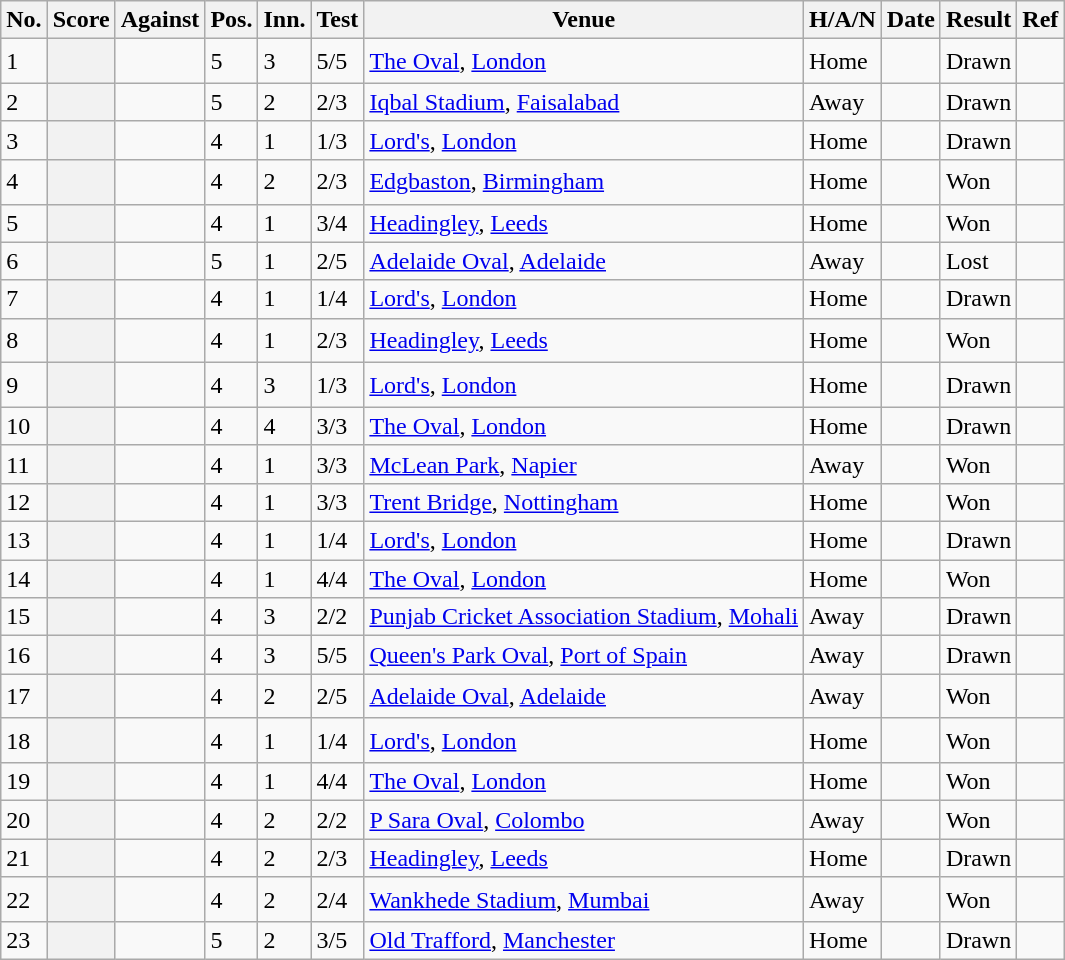<table class="wikitable sortable plainrowheaders">
<tr>
<th>No.</th>
<th>Score</th>
<th>Against</th>
<th>Pos.</th>
<th>Inn.</th>
<th>Test</th>
<th>Venue</th>
<th>H/A/N</th>
<th>Date</th>
<th>Result</th>
<th class="unsortable">Ref</th>
</tr>
<tr>
<td>1</td>
<th scope="row"> <sup></sup></th>
<td></td>
<td>5</td>
<td>3</td>
<td>5/5</td>
<td><a href='#'>The Oval</a>, <a href='#'>London</a></td>
<td>Home</td>
<td></td>
<td>Drawn</td>
<td></td>
</tr>
<tr>
<td>2</td>
<th scope="row"></th>
<td></td>
<td>5</td>
<td>2</td>
<td>2/3</td>
<td><a href='#'>Iqbal Stadium</a>, <a href='#'>Faisalabad</a></td>
<td>Away</td>
<td></td>
<td>Drawn</td>
<td></td>
</tr>
<tr>
<td>3</td>
<th scope="row"></th>
<td></td>
<td>4</td>
<td>1</td>
<td>1/3</td>
<td><a href='#'>Lord's</a>, <a href='#'>London</a></td>
<td>Home</td>
<td></td>
<td>Drawn</td>
<td></td>
</tr>
<tr>
<td>4</td>
<th scope="row"> <sup></sup></th>
<td></td>
<td>4</td>
<td>2</td>
<td>2/3</td>
<td><a href='#'>Edgbaston</a>, <a href='#'>Birmingham</a></td>
<td>Home</td>
<td></td>
<td>Won</td>
<td></td>
</tr>
<tr>
<td>5</td>
<th scope="row"></th>
<td></td>
<td>4</td>
<td>1</td>
<td>3/4</td>
<td><a href='#'>Headingley</a>, <a href='#'>Leeds</a></td>
<td>Home</td>
<td></td>
<td>Won</td>
<td></td>
</tr>
<tr>
<td>6</td>
<th scope="row"></th>
<td></td>
<td>5</td>
<td>1</td>
<td>2/5</td>
<td><a href='#'>Adelaide Oval</a>, <a href='#'>Adelaide</a></td>
<td>Away</td>
<td></td>
<td>Lost</td>
<td></td>
</tr>
<tr>
<td>7</td>
<th scope="row"></th>
<td></td>
<td>4</td>
<td>1</td>
<td>1/4</td>
<td><a href='#'>Lord's</a>, <a href='#'>London</a></td>
<td>Home</td>
<td></td>
<td>Drawn</td>
<td></td>
</tr>
<tr>
<td>8</td>
<th scope="row"> <sup></sup></th>
<td></td>
<td>4</td>
<td>1</td>
<td>2/3</td>
<td><a href='#'>Headingley</a>, <a href='#'>Leeds</a></td>
<td>Home</td>
<td></td>
<td>Won</td>
<td></td>
</tr>
<tr>
<td>9</td>
<th scope="row"> <sup></sup></th>
<td></td>
<td>4</td>
<td>3</td>
<td>1/3</td>
<td><a href='#'>Lord's</a>, <a href='#'>London</a></td>
<td>Home</td>
<td></td>
<td>Drawn</td>
<td></td>
</tr>
<tr>
<td>10</td>
<th scope="row"></th>
<td></td>
<td>4</td>
<td>4</td>
<td>3/3</td>
<td><a href='#'>The Oval</a>, <a href='#'>London</a></td>
<td>Home</td>
<td></td>
<td>Drawn</td>
<td></td>
</tr>
<tr>
<td>11</td>
<th scope="row"></th>
<td></td>
<td>4</td>
<td>1</td>
<td>3/3</td>
<td><a href='#'>McLean Park</a>, <a href='#'>Napier</a></td>
<td>Away</td>
<td></td>
<td>Won</td>
<td></td>
</tr>
<tr>
<td>12</td>
<th scope="row"></th>
<td></td>
<td>4</td>
<td>1</td>
<td>3/3</td>
<td><a href='#'>Trent Bridge</a>, <a href='#'>Nottingham</a></td>
<td>Home</td>
<td></td>
<td>Won</td>
<td></td>
</tr>
<tr>
<td>13</td>
<th scope="row"></th>
<td></td>
<td>4</td>
<td>1</td>
<td>1/4</td>
<td><a href='#'>Lord's</a>, <a href='#'>London</a></td>
<td>Home</td>
<td></td>
<td>Drawn</td>
<td></td>
</tr>
<tr>
<td>14</td>
<th scope="row"> </th>
<td></td>
<td>4</td>
<td>1</td>
<td>4/4</td>
<td><a href='#'>The Oval</a>, <a href='#'>London</a></td>
<td>Home</td>
<td></td>
<td>Won</td>
<td></td>
</tr>
<tr>
<td>15</td>
<th scope="row"> </th>
<td></td>
<td>4</td>
<td>3</td>
<td>2/2</td>
<td><a href='#'>Punjab Cricket Association Stadium</a>, <a href='#'>Mohali</a></td>
<td>Away</td>
<td></td>
<td>Drawn</td>
<td></td>
</tr>
<tr>
<td>16</td>
<th scope="row"></th>
<td></td>
<td>4</td>
<td>3</td>
<td>5/5</td>
<td><a href='#'>Queen's Park Oval</a>, <a href='#'>Port of Spain</a></td>
<td>Away</td>
<td></td>
<td>Drawn</td>
<td></td>
</tr>
<tr>
<td>17</td>
<th scope="row"> <sup></sup></th>
<td></td>
<td>4</td>
<td>2</td>
<td>2/5</td>
<td><a href='#'>Adelaide Oval</a>, <a href='#'>Adelaide</a></td>
<td>Away</td>
<td></td>
<td>Won</td>
<td></td>
</tr>
<tr>
<td>18</td>
<th scope="row"> <sup></sup></th>
<td></td>
<td>4</td>
<td>1</td>
<td>1/4</td>
<td><a href='#'>Lord's</a>, <a href='#'>London</a></td>
<td>Home</td>
<td></td>
<td>Won</td>
<td></td>
</tr>
<tr>
<td>19</td>
<th scope="row"></th>
<td></td>
<td>4</td>
<td>1</td>
<td>4/4</td>
<td><a href='#'>The Oval</a>, <a href='#'>London</a></td>
<td>Home</td>
<td></td>
<td>Won</td>
<td></td>
</tr>
<tr>
<td>20</td>
<th scope="row"></th>
<td></td>
<td>4</td>
<td>2</td>
<td>2/2</td>
<td><a href='#'>P Sara Oval</a>, <a href='#'>Colombo</a></td>
<td>Away</td>
<td></td>
<td>Won</td>
<td></td>
</tr>
<tr>
<td>21</td>
<th scope="row"></th>
<td></td>
<td>4</td>
<td>2</td>
<td>2/3</td>
<td><a href='#'>Headingley</a>, <a href='#'>Leeds</a></td>
<td>Home</td>
<td></td>
<td>Drawn</td>
<td></td>
</tr>
<tr>
<td>22</td>
<th scope="row"> <sup></sup></th>
<td></td>
<td>4</td>
<td>2</td>
<td>2/4</td>
<td><a href='#'>Wankhede Stadium</a>, <a href='#'>Mumbai</a></td>
<td>Away</td>
<td></td>
<td>Won</td>
<td></td>
</tr>
<tr>
<td>23</td>
<th scope="row"></th>
<td></td>
<td>5</td>
<td>2</td>
<td>3/5</td>
<td><a href='#'>Old Trafford</a>, <a href='#'>Manchester</a></td>
<td>Home</td>
<td></td>
<td>Drawn</td>
<td></td>
</tr>
</table>
